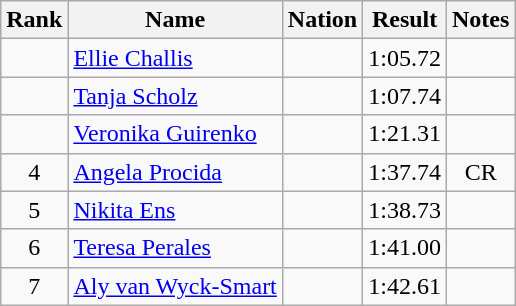<table class="wikitable sortable" style="text-align:center">
<tr>
<th>Rank</th>
<th>Name</th>
<th>Nation</th>
<th>Result</th>
<th>Notes</th>
</tr>
<tr>
<td></td>
<td align=left><a href='#'>Ellie Challis</a></td>
<td align=left></td>
<td>1:05.72</td>
<td></td>
</tr>
<tr>
<td></td>
<td align=left><a href='#'>Tanja Scholz</a></td>
<td align=left></td>
<td>1:07.74</td>
<td></td>
</tr>
<tr>
<td></td>
<td align=left><a href='#'>Veronika Guirenko</a></td>
<td align=left></td>
<td>1:21.31</td>
<td></td>
</tr>
<tr>
<td>4</td>
<td align=left><a href='#'>Angela Procida</a></td>
<td align=left></td>
<td>1:37.74</td>
<td>CR</td>
</tr>
<tr>
<td>5</td>
<td align=left><a href='#'>Nikita Ens</a></td>
<td align=left></td>
<td>1:38.73</td>
<td></td>
</tr>
<tr>
<td>6</td>
<td align=left><a href='#'>Teresa Perales</a></td>
<td align=left></td>
<td>1:41.00</td>
<td></td>
</tr>
<tr>
<td>7</td>
<td align=left><a href='#'>Aly van Wyck-Smart</a></td>
<td align=left></td>
<td>1:42.61</td>
<td></td>
</tr>
</table>
